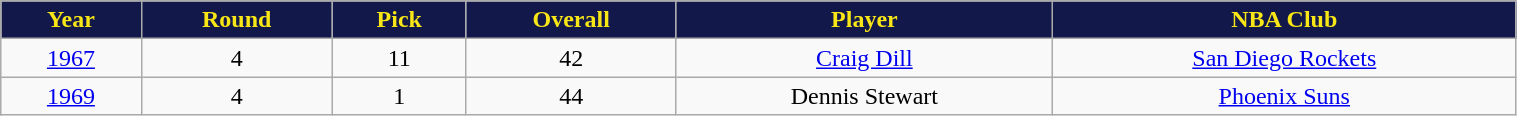<table class="wikitable" style="width:80%;">
<tr style="text-align:center; background:#121849; color:#f8e616;">
<td><strong>Year</strong></td>
<td><strong>Round</strong></td>
<td><strong>Pick</strong></td>
<td><strong>Overall</strong></td>
<td><strong>Player</strong></td>
<td><strong>NBA Club</strong></td>
</tr>
<tr style="text-align:center;" bgcolor="">
<td><a href='#'>1967</a></td>
<td>4</td>
<td>11</td>
<td>42</td>
<td><a href='#'>Craig Dill</a></td>
<td><a href='#'>San Diego Rockets</a></td>
</tr>
<tr style="text-align:center;" bgcolor="">
<td><a href='#'>1969</a></td>
<td>4</td>
<td>1</td>
<td>44</td>
<td>Dennis Stewart</td>
<td><a href='#'>Phoenix Suns</a></td>
</tr>
</table>
